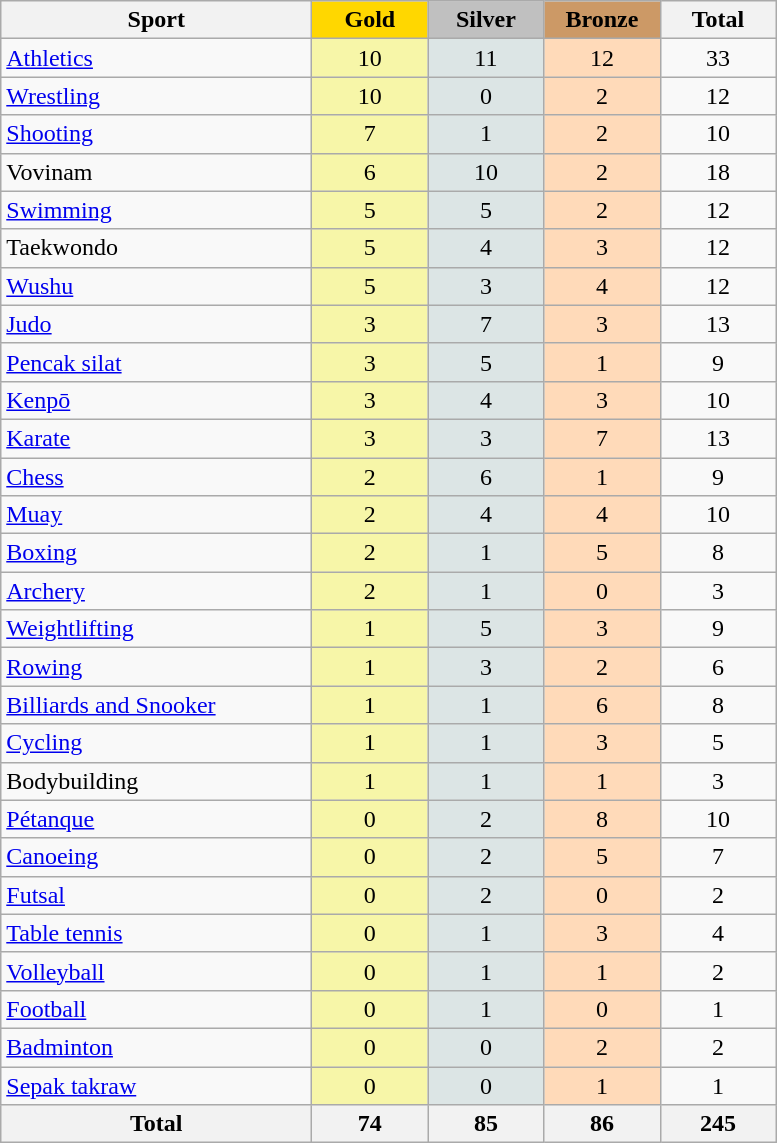<table class="wikitable sortable" style="text-align:center;">
<tr>
<th width=200>Sport</th>
<td bgcolor=gold width=70><strong>Gold</strong></td>
<td bgcolor=silver width=70><strong>Silver</strong></td>
<td bgcolor=#cc9966 width=70><strong>Bronze</strong></td>
<th width=70>Total</th>
</tr>
<tr>
<td align=left><a href='#'>Athletics</a></td>
<td bgcolor=#f7f6a8>10</td>
<td bgcolor=#dce5e5>11</td>
<td bgcolor=#ffdab9>12</td>
<td>33</td>
</tr>
<tr>
<td align=left><a href='#'>Wrestling</a></td>
<td bgcolor=#f7f6a8>10</td>
<td bgcolor=#dce5e5>0</td>
<td bgcolor=#ffdab9>2</td>
<td>12</td>
</tr>
<tr>
<td align=left><a href='#'>Shooting</a></td>
<td bgcolor=#f7f6a8>7</td>
<td bgcolor=#dce5e5>1</td>
<td bgcolor=#ffdab9>2</td>
<td>10</td>
</tr>
<tr>
<td align=left>Vovinam</td>
<td bgcolor=#f7f6a8>6</td>
<td bgcolor=#dce5e5>10</td>
<td bgcolor=#ffdab9>2</td>
<td>18</td>
</tr>
<tr>
<td align=left><a href='#'>Swimming</a></td>
<td bgcolor=#f7f6a8>5</td>
<td bgcolor=#dce5e5>5</td>
<td bgcolor=#ffdab9>2</td>
<td>12</td>
</tr>
<tr>
<td align=left>Taekwondo</td>
<td bgcolor=#f7f6a8>5</td>
<td bgcolor=#dce5e5>4</td>
<td bgcolor=#ffdab9>3</td>
<td>12</td>
</tr>
<tr>
<td align=left><a href='#'>Wushu</a></td>
<td bgcolor=#f7f6a8>5</td>
<td bgcolor=#dce5e5>3</td>
<td bgcolor=#ffdab9>4</td>
<td>12</td>
</tr>
<tr>
<td align=left><a href='#'>Judo</a></td>
<td bgcolor=#f7f6a8>3</td>
<td bgcolor=#dce5e5>7</td>
<td bgcolor=#ffdab9>3</td>
<td>13</td>
</tr>
<tr>
<td align=left><a href='#'>Pencak silat</a></td>
<td bgcolor=#f7f6a8>3</td>
<td bgcolor=#dce5e5>5</td>
<td bgcolor=#ffdab9>1</td>
<td>9</td>
</tr>
<tr>
<td align=left><a href='#'>Kenpō</a></td>
<td bgcolor=#f7f6a8>3</td>
<td bgcolor=#dce5e5>4</td>
<td bgcolor=#ffdab9>3</td>
<td>10</td>
</tr>
<tr>
<td align=left><a href='#'>Karate</a></td>
<td bgcolor=#f7f6a8>3</td>
<td bgcolor=#dce5e5>3</td>
<td bgcolor=#ffdab9>7</td>
<td>13</td>
</tr>
<tr>
<td align=left><a href='#'>Chess</a></td>
<td bgcolor=#f7f6a8>2</td>
<td bgcolor=#dce5e5>6</td>
<td bgcolor=#ffdab9>1</td>
<td>9</td>
</tr>
<tr>
<td align=left><a href='#'>Muay</a></td>
<td bgcolor=#f7f6a8>2</td>
<td bgcolor=#dce5e5>4</td>
<td bgcolor=#ffdab9>4</td>
<td>10</td>
</tr>
<tr>
<td align=left><a href='#'>Boxing</a></td>
<td bgcolor=#f7f6a8>2</td>
<td bgcolor=#dce5e5>1</td>
<td bgcolor=#ffdab9>5</td>
<td>8</td>
</tr>
<tr>
<td align=left><a href='#'>Archery</a></td>
<td bgcolor=#f7f6a8>2</td>
<td bgcolor=#dce5e5>1</td>
<td bgcolor=#ffdab9>0</td>
<td>3</td>
</tr>
<tr>
<td align=left><a href='#'>Weightlifting</a></td>
<td bgcolor=#f7f6a8>1</td>
<td bgcolor=#dce5e5>5</td>
<td bgcolor=#ffdab9>3</td>
<td>9</td>
</tr>
<tr>
<td align=left><a href='#'>Rowing</a></td>
<td bgcolor=#f7f6a8>1</td>
<td bgcolor=#dce5e5>3</td>
<td bgcolor=#ffdab9>2</td>
<td>6</td>
</tr>
<tr>
<td align=left><a href='#'>Billiards and Snooker</a></td>
<td bgcolor=#f7f6a8>1</td>
<td bgcolor=#dce5e5>1</td>
<td bgcolor=#ffdab9>6</td>
<td>8</td>
</tr>
<tr>
<td align=left><a href='#'>Cycling</a></td>
<td bgcolor=#f7f6a8>1</td>
<td bgcolor=#dce5e5>1</td>
<td bgcolor=#ffdab9>3</td>
<td>5</td>
</tr>
<tr>
<td align=left>Bodybuilding</td>
<td bgcolor=#f7f6a8>1</td>
<td bgcolor=#dce5e5>1</td>
<td bgcolor=#ffdab9>1</td>
<td>3</td>
</tr>
<tr>
<td align=left><a href='#'>Pétanque</a></td>
<td bgcolor=#f7f6a8>0</td>
<td bgcolor=#dce5e5>2</td>
<td bgcolor=#ffdab9>8</td>
<td>10</td>
</tr>
<tr>
<td align=left><a href='#'>Canoeing</a></td>
<td bgcolor=#f7f6a8>0</td>
<td bgcolor=#dce5e5>2</td>
<td bgcolor=#ffdab9>5</td>
<td>7</td>
</tr>
<tr>
<td align=left><a href='#'>Futsal</a></td>
<td bgcolor=#f7f6a8>0</td>
<td bgcolor=#dce5e5>2</td>
<td bgcolor=#ffdab9>0</td>
<td>2</td>
</tr>
<tr>
<td align=left><a href='#'>Table tennis</a></td>
<td bgcolor=#f7f6a8>0</td>
<td bgcolor=#dce5e5>1</td>
<td bgcolor=#ffdab9>3</td>
<td>4</td>
</tr>
<tr>
<td align=left><a href='#'>Volleyball</a></td>
<td bgcolor=#f7f6a8>0</td>
<td bgcolor=#dce5e5>1</td>
<td bgcolor=#ffdab9>1</td>
<td>2</td>
</tr>
<tr>
<td align=left><a href='#'>Football</a></td>
<td bgcolor=#f7f6a8>0</td>
<td bgcolor=#dce5e5>1</td>
<td bgcolor=#ffdab9>0</td>
<td>1</td>
</tr>
<tr>
<td align=left><a href='#'>Badminton</a></td>
<td bgcolor=#f7f6a8>0</td>
<td bgcolor=#dce5e5>0</td>
<td bgcolor=#ffdab9>2</td>
<td>2</td>
</tr>
<tr>
<td align=left><a href='#'>Sepak takraw</a></td>
<td bgcolor=#f7f6a8>0</td>
<td bgcolor=#dce5e5>0</td>
<td bgcolor=#ffdab9>1</td>
<td>1</td>
</tr>
<tr>
<th>Total</th>
<th bgcolor=#f7f6a8>74</th>
<th bgcolor=#dce5e5>85</th>
<th bgcolor=#ffdab9>86</th>
<th>245</th>
</tr>
</table>
